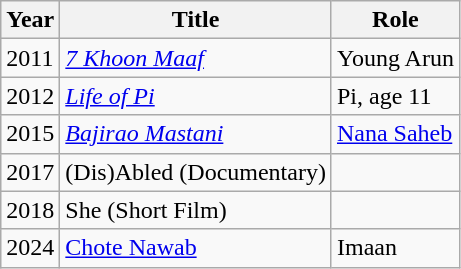<table class="wikitable sortable">
<tr>
<th>Year</th>
<th>Title</th>
<th>Role</th>
</tr>
<tr>
<td>2011</td>
<td><em><a href='#'>7 Khoon Maaf</a></em></td>
<td>Young Arun</td>
</tr>
<tr>
<td>2012</td>
<td><em><a href='#'>Life of Pi</a></em></td>
<td>Pi, age 11</td>
</tr>
<tr>
<td>2015</td>
<td><em><a href='#'>Bajirao Mastani</a></em></td>
<td><a href='#'>Nana Saheb</a></td>
</tr>
<tr>
<td>2017</td>
<td>(Dis)Abled (Documentary)</td>
<td></td>
</tr>
<tr>
<td>2018</td>
<td>She (Short Film)</td>
<td></td>
</tr>
<tr>
<td>2024</td>
<td><a href='#'>Chote Nawab</a></td>
<td>Imaan</td>
</tr>
</table>
